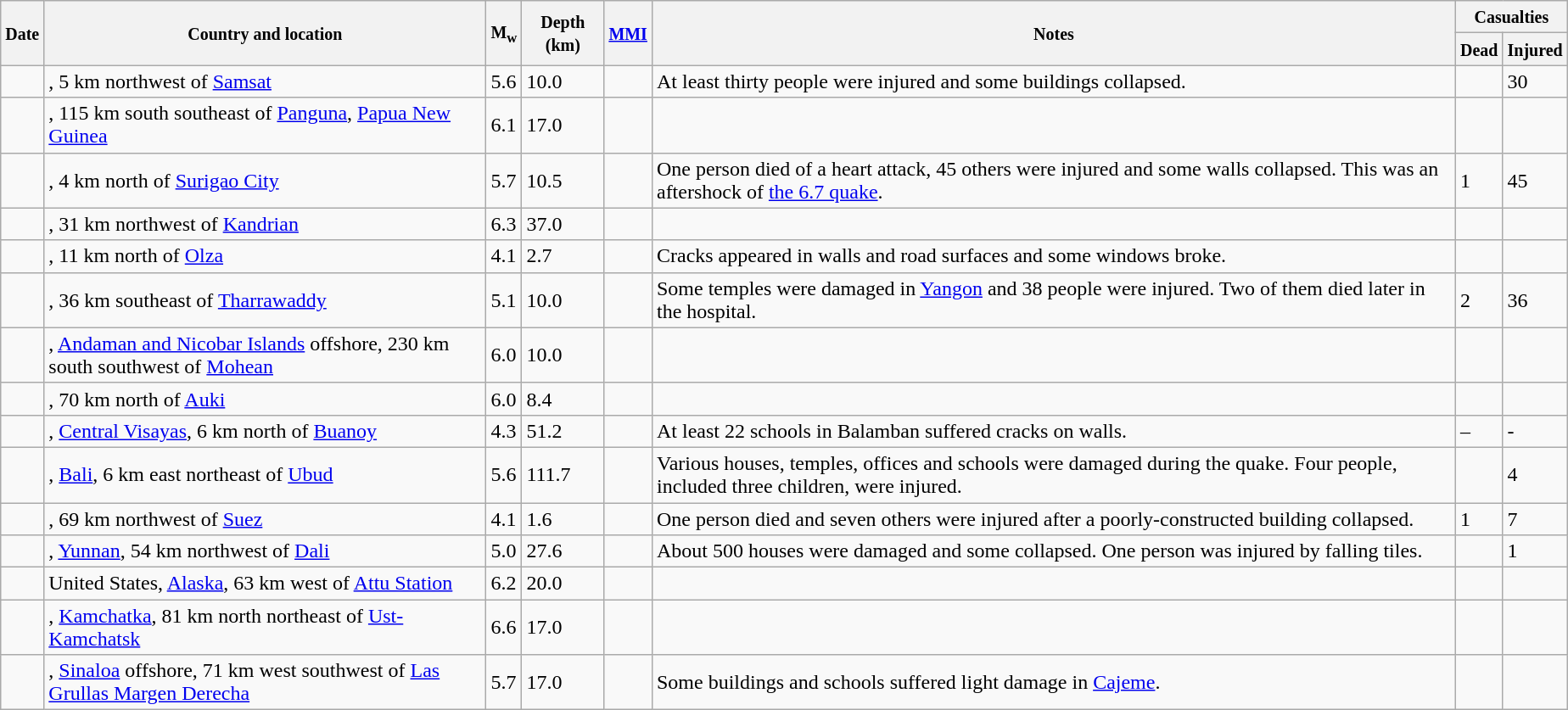<table class="wikitable sortable sort-under" style="border:1px black; margin-left:1em;">
<tr>
<th rowspan="2"><small>Date</small></th>
<th rowspan="2" style="width: 340px"><small>Country and location</small></th>
<th rowspan="2"><small>M<sub>w</sub></small></th>
<th rowspan="2"><small>Depth (km)</small></th>
<th rowspan="2"><small><a href='#'>MMI</a></small></th>
<th rowspan="2" class="unsortable"><small>Notes</small></th>
<th colspan="2"><small>Casualties</small></th>
</tr>
<tr>
<th><small>Dead</small></th>
<th><small>Injured</small></th>
</tr>
<tr>
<td></td>
<td>, 5 km northwest of <a href='#'>Samsat</a></td>
<td>5.6</td>
<td>10.0</td>
<td></td>
<td>At least thirty people were injured and some buildings collapsed.</td>
<td></td>
<td>30</td>
</tr>
<tr>
<td></td>
<td>, 115 km south southeast of <a href='#'>Panguna</a>, <a href='#'>Papua New Guinea</a></td>
<td>6.1</td>
<td>17.0</td>
<td></td>
<td></td>
<td></td>
<td></td>
</tr>
<tr>
<td></td>
<td>, 4 km north of <a href='#'>Surigao City</a></td>
<td>5.7</td>
<td>10.5</td>
<td></td>
<td>One person died of a heart attack, 45 others were injured and some walls collapsed. This was an aftershock of <a href='#'>the 6.7 quake</a>.</td>
<td>1</td>
<td>45</td>
</tr>
<tr>
<td></td>
<td>, 31 km northwest of <a href='#'>Kandrian</a></td>
<td>6.3</td>
<td>37.0</td>
<td></td>
<td></td>
<td></td>
<td></td>
</tr>
<tr>
<td></td>
<td>, 11 km north of <a href='#'>Olza</a></td>
<td>4.1</td>
<td>2.7</td>
<td></td>
<td>Cracks appeared in walls and road surfaces and some windows broke.</td>
<td></td>
<td></td>
</tr>
<tr>
<td></td>
<td>, 36 km southeast of <a href='#'>Tharrawaddy</a></td>
<td>5.1</td>
<td>10.0</td>
<td></td>
<td>Some temples were damaged in <a href='#'>Yangon</a> and 38 people were injured. Two of them died later in the hospital.</td>
<td>2</td>
<td>36</td>
</tr>
<tr>
<td></td>
<td>, <a href='#'>Andaman and Nicobar Islands</a> offshore, 230 km south southwest of <a href='#'>Mohean</a></td>
<td>6.0</td>
<td>10.0</td>
<td></td>
<td></td>
<td></td>
<td></td>
</tr>
<tr>
<td></td>
<td>, 70 km north of <a href='#'>Auki</a></td>
<td>6.0</td>
<td>8.4</td>
<td></td>
<td></td>
<td></td>
<td></td>
</tr>
<tr>
<td></td>
<td>, <a href='#'>Central Visayas</a>, 6 km north of <a href='#'>Buanoy</a></td>
<td>4.3</td>
<td>51.2</td>
<td></td>
<td>At least 22 schools in Balamban suffered cracks on walls.</td>
<td>–</td>
<td>-</td>
</tr>
<tr>
<td></td>
<td>, <a href='#'>Bali</a>, 6 km east northeast of <a href='#'>Ubud</a></td>
<td>5.6</td>
<td>111.7</td>
<td></td>
<td>Various houses, temples, offices and schools were damaged during the quake. Four people, included three children, were injured.</td>
<td></td>
<td>4</td>
</tr>
<tr>
<td></td>
<td>, 69 km northwest of <a href='#'>Suez</a></td>
<td>4.1</td>
<td>1.6</td>
<td></td>
<td>One person died and seven others were injured after a poorly-constructed building collapsed.</td>
<td>1</td>
<td>7</td>
</tr>
<tr>
<td></td>
<td>, <a href='#'>Yunnan</a>, 54 km northwest of <a href='#'>Dali</a></td>
<td>5.0</td>
<td>27.6</td>
<td></td>
<td>About 500 houses were damaged and some collapsed. One person was injured by falling tiles.</td>
<td></td>
<td>1</td>
</tr>
<tr>
<td></td>
<td> United States, <a href='#'>Alaska</a>, 63 km west of <a href='#'>Attu Station</a></td>
<td>6.2</td>
<td>20.0</td>
<td></td>
<td></td>
<td></td>
<td></td>
</tr>
<tr>
<td></td>
<td>, <a href='#'>Kamchatka</a>, 81 km north northeast of <a href='#'>Ust-Kamchatsk</a></td>
<td>6.6</td>
<td>17.0</td>
<td></td>
<td></td>
<td></td>
<td></td>
</tr>
<tr>
<td></td>
<td>, <a href='#'>Sinaloa</a> offshore, 71 km west southwest of <a href='#'>Las Grullas Margen Derecha</a></td>
<td>5.7</td>
<td>17.0</td>
<td></td>
<td>Some buildings and schools suffered light damage in <a href='#'>Cajeme</a>.</td>
<td></td>
<td></td>
</tr>
</table>
